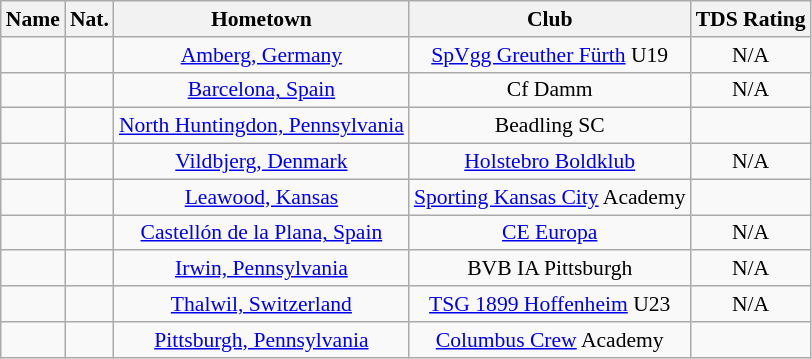<table class="wikitable" style="font-size:90%; text-align:center;" border="1">
<tr>
<th>Name</th>
<th>Nat.</th>
<th>Hometown</th>
<th>Club</th>
<th>TDS Rating</th>
</tr>
<tr>
<td></td>
<td></td>
<td><a href='#'>Amberg, Germany</a></td>
<td><a href='#'>SpVgg Greuther Fürth</a> U19</td>
<td>N/A</td>
</tr>
<tr>
<td></td>
<td></td>
<td><a href='#'>Barcelona, Spain</a></td>
<td>Cf Damm</td>
<td>N/A</td>
</tr>
<tr>
<td></td>
<td></td>
<td><a href='#'>North Huntingdon, Pennsylvania</a></td>
<td>Beadling SC</td>
<td></td>
</tr>
<tr>
<td></td>
<td></td>
<td><a href='#'>Vildbjerg, Denmark</a></td>
<td><a href='#'>Holstebro Boldklub</a></td>
<td>N/A</td>
</tr>
<tr>
<td></td>
<td></td>
<td><a href='#'>Leawood, Kansas</a></td>
<td><a href='#'>Sporting Kansas City</a> Academy</td>
<td></td>
</tr>
<tr>
<td></td>
<td></td>
<td><a href='#'>Castellón de la Plana, Spain</a></td>
<td><a href='#'>CE Europa</a></td>
<td>N/A</td>
</tr>
<tr>
<td></td>
<td></td>
<td><a href='#'>Irwin, Pennsylvania</a></td>
<td>BVB IA Pittsburgh</td>
<td>N/A</td>
</tr>
<tr>
<td></td>
<td></td>
<td><a href='#'>Thalwil, Switzerland</a></td>
<td><a href='#'>TSG 1899 Hoffenheim</a> U23</td>
<td>N/A</td>
</tr>
<tr>
<td></td>
<td></td>
<td><a href='#'>Pittsburgh, Pennsylvania</a></td>
<td><a href='#'>Columbus Crew</a> Academy</td>
<td></td>
</tr>
</table>
